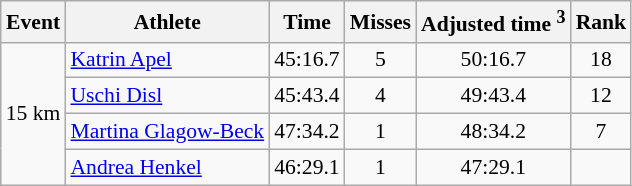<table class="wikitable" style="font-size:90%">
<tr>
<th>Event</th>
<th>Athlete</th>
<th>Time</th>
<th>Misses</th>
<th>Adjusted time <sup>3</sup></th>
<th>Rank</th>
</tr>
<tr>
<td rowspan="4">15 km</td>
<td><a href='#'>Katrin Apel</a></td>
<td align="center">45:16.7</td>
<td align="center">5</td>
<td align="center">50:16.7</td>
<td align="center">18</td>
</tr>
<tr>
<td><a href='#'>Uschi Disl</a></td>
<td align="center">45:43.4</td>
<td align="center">4</td>
<td align="center">49:43.4</td>
<td align="center">12</td>
</tr>
<tr>
<td><a href='#'>Martina Glagow-Beck</a></td>
<td align="center">47:34.2</td>
<td align="center">1</td>
<td align="center">48:34.2</td>
<td align="center">7</td>
</tr>
<tr>
<td><a href='#'>Andrea Henkel</a></td>
<td align="center">46:29.1</td>
<td align="center">1</td>
<td align="center">47:29.1</td>
<td align="center"></td>
</tr>
</table>
